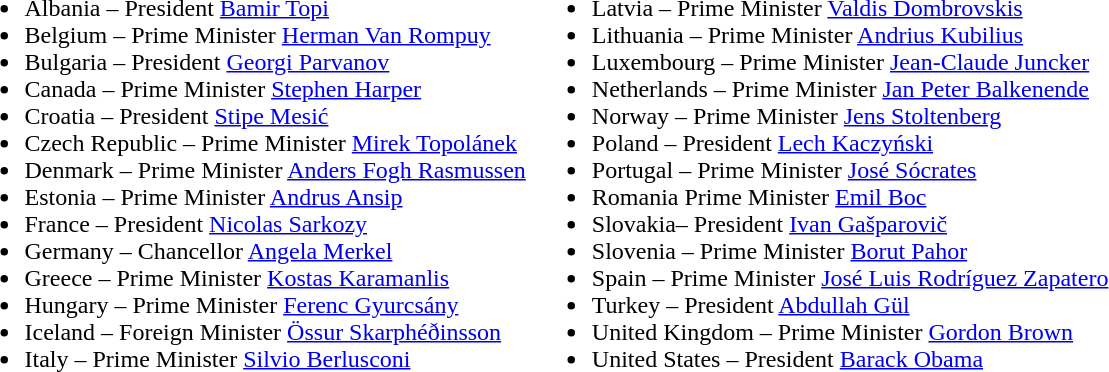<table>
<tr>
<td><br><ul><li> Albania – President <a href='#'>Bamir Topi</a></li><li>  Belgium – Prime Minister <a href='#'>Herman Van Rompuy</a></li><li> Bulgaria – President <a href='#'>Georgi Parvanov</a></li><li>  Canada – Prime Minister <a href='#'>Stephen Harper</a></li><li> Croatia – President <a href='#'>Stipe Mesić</a></li><li> Czech Republic – Prime Minister <a href='#'>Mirek Topolánek</a></li><li>  Denmark – Prime Minister <a href='#'>Anders Fogh Rasmussen</a></li><li>  Estonia – Prime Minister <a href='#'>Andrus Ansip</a></li><li> France – President <a href='#'>Nicolas Sarkozy</a></li><li> Germany – Chancellor <a href='#'>Angela Merkel</a></li><li> Greece – Prime Minister <a href='#'>Kostas Karamanlis</a></li><li> Hungary – Prime Minister <a href='#'>Ferenc Gyurcsány</a></li><li> Iceland – Foreign Minister <a href='#'>Össur Skarphéðinsson</a></li><li> Italy – Prime Minister <a href='#'>Silvio Berlusconi</a></li></ul></td>
<td valign = top><br><ul><li> Latvia – Prime Minister <a href='#'>Valdis Dombrovskis</a></li><li> Lithuania – Prime Minister <a href='#'>Andrius Kubilius</a></li><li> Luxembourg – Prime Minister <a href='#'>Jean-Claude Juncker</a></li><li> Netherlands – Prime Minister <a href='#'>Jan Peter Balkenende</a></li><li> Norway – Prime Minister <a href='#'>Jens Stoltenberg</a></li><li> Poland – President <a href='#'>Lech Kaczyński</a></li><li> Portugal – Prime Minister <a href='#'>José Sócrates</a></li><li> Romania Prime Minister <a href='#'>Emil Boc</a></li><li> Slovakia– President <a href='#'>Ivan Gašparovič</a></li><li> Slovenia – Prime Minister <a href='#'>Borut Pahor</a></li><li> Spain – Prime Minister <a href='#'>José Luis Rodríguez Zapatero</a></li><li> Turkey – President <a href='#'>Abdullah Gül</a></li><li> United Kingdom – Prime Minister <a href='#'>Gordon Brown</a></li><li> United States – President <a href='#'>Barack Obama</a></li></ul></td>
</tr>
</table>
